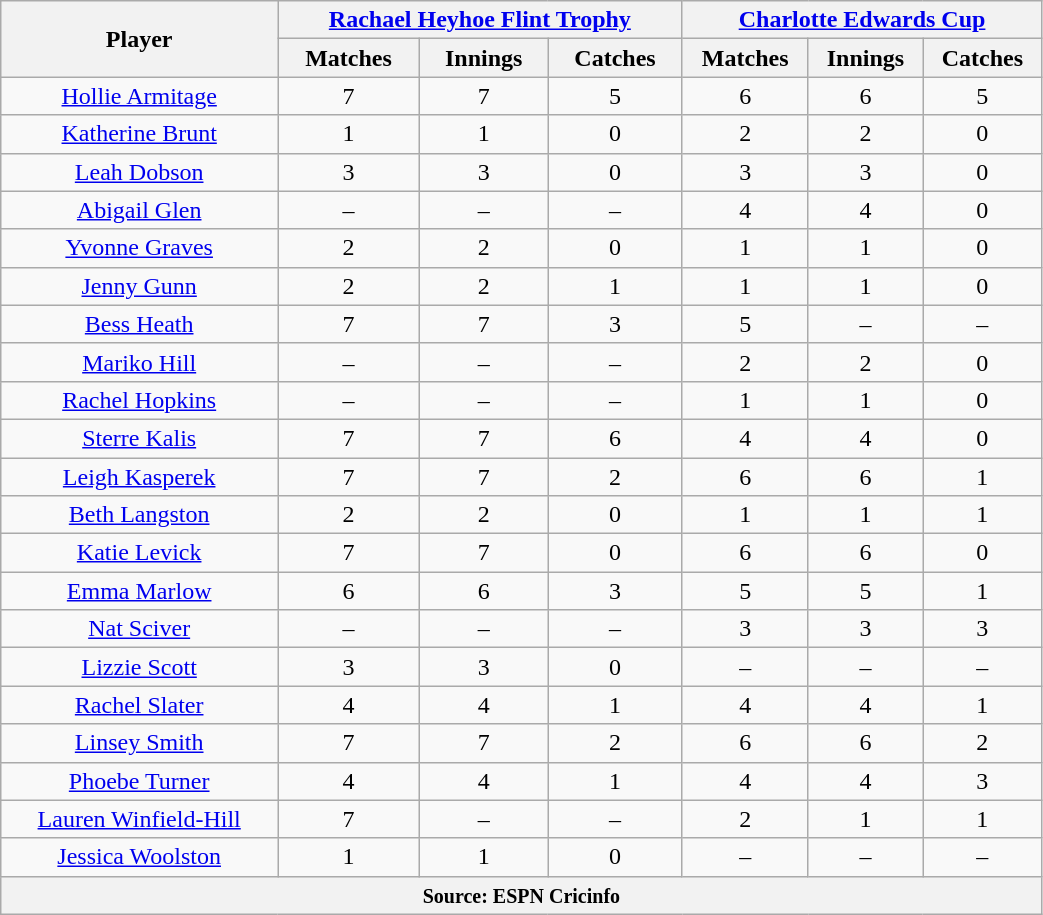<table class="wikitable" style="text-align:center; width:55%;">
<tr>
<th rowspan=2>Player</th>
<th colspan=3><a href='#'>Rachael Heyhoe Flint Trophy</a></th>
<th colspan=3><a href='#'>Charlotte Edwards Cup</a></th>
</tr>
<tr>
<th>Matches</th>
<th>Innings</th>
<th>Catches</th>
<th>Matches</th>
<th>Innings</th>
<th>Catches</th>
</tr>
<tr>
<td><a href='#'>Hollie Armitage</a></td>
<td>7</td>
<td>7</td>
<td>5</td>
<td>6</td>
<td>6</td>
<td>5</td>
</tr>
<tr>
<td><a href='#'>Katherine Brunt</a></td>
<td>1</td>
<td>1</td>
<td>0</td>
<td>2</td>
<td>2</td>
<td>0</td>
</tr>
<tr>
<td><a href='#'>Leah Dobson</a></td>
<td>3</td>
<td>3</td>
<td>0</td>
<td>3</td>
<td>3</td>
<td>0</td>
</tr>
<tr>
<td><a href='#'>Abigail Glen</a></td>
<td>–</td>
<td>–</td>
<td>–</td>
<td>4</td>
<td>4</td>
<td>0</td>
</tr>
<tr>
<td><a href='#'>Yvonne Graves</a></td>
<td>2</td>
<td>2</td>
<td>0</td>
<td>1</td>
<td>1</td>
<td>0</td>
</tr>
<tr>
<td><a href='#'>Jenny Gunn</a></td>
<td>2</td>
<td>2</td>
<td>1</td>
<td>1</td>
<td>1</td>
<td>0</td>
</tr>
<tr>
<td><a href='#'>Bess Heath</a></td>
<td>7</td>
<td>7</td>
<td>3</td>
<td>5</td>
<td>–</td>
<td>–</td>
</tr>
<tr>
<td><a href='#'>Mariko Hill</a></td>
<td>–</td>
<td>–</td>
<td>–</td>
<td>2</td>
<td>2</td>
<td>0</td>
</tr>
<tr>
<td><a href='#'>Rachel Hopkins</a></td>
<td>–</td>
<td>–</td>
<td>–</td>
<td>1</td>
<td>1</td>
<td>0</td>
</tr>
<tr>
<td><a href='#'>Sterre Kalis</a></td>
<td>7</td>
<td>7</td>
<td>6</td>
<td>4</td>
<td>4</td>
<td>0</td>
</tr>
<tr>
<td><a href='#'>Leigh Kasperek</a></td>
<td>7</td>
<td>7</td>
<td>2</td>
<td>6</td>
<td>6</td>
<td>1</td>
</tr>
<tr>
<td><a href='#'>Beth Langston</a></td>
<td>2</td>
<td>2</td>
<td>0</td>
<td>1</td>
<td>1</td>
<td>1</td>
</tr>
<tr>
<td><a href='#'>Katie Levick</a></td>
<td>7</td>
<td>7</td>
<td>0</td>
<td>6</td>
<td>6</td>
<td>0</td>
</tr>
<tr>
<td><a href='#'>Emma Marlow</a></td>
<td>6</td>
<td>6</td>
<td>3</td>
<td>5</td>
<td>5</td>
<td>1</td>
</tr>
<tr>
<td><a href='#'>Nat Sciver</a></td>
<td>–</td>
<td>–</td>
<td>–</td>
<td>3</td>
<td>3</td>
<td>3</td>
</tr>
<tr>
<td><a href='#'>Lizzie Scott</a></td>
<td>3</td>
<td>3</td>
<td>0</td>
<td>–</td>
<td>–</td>
<td>–</td>
</tr>
<tr>
<td><a href='#'>Rachel Slater</a></td>
<td>4</td>
<td>4</td>
<td>1</td>
<td>4</td>
<td>4</td>
<td>1</td>
</tr>
<tr>
<td><a href='#'>Linsey Smith</a></td>
<td>7</td>
<td>7</td>
<td>2</td>
<td>6</td>
<td>6</td>
<td>2</td>
</tr>
<tr>
<td><a href='#'>Phoebe Turner</a></td>
<td>4</td>
<td>4</td>
<td>1</td>
<td>4</td>
<td>4</td>
<td>3</td>
</tr>
<tr>
<td><a href='#'>Lauren Winfield-Hill</a></td>
<td>7</td>
<td>–</td>
<td>–</td>
<td>2</td>
<td>1</td>
<td>1</td>
</tr>
<tr>
<td><a href='#'>Jessica Woolston</a></td>
<td>1</td>
<td>1</td>
<td>0</td>
<td>–</td>
<td>–</td>
<td>–</td>
</tr>
<tr>
<th colspan="7"><small>Source: ESPN Cricinfo</small></th>
</tr>
</table>
